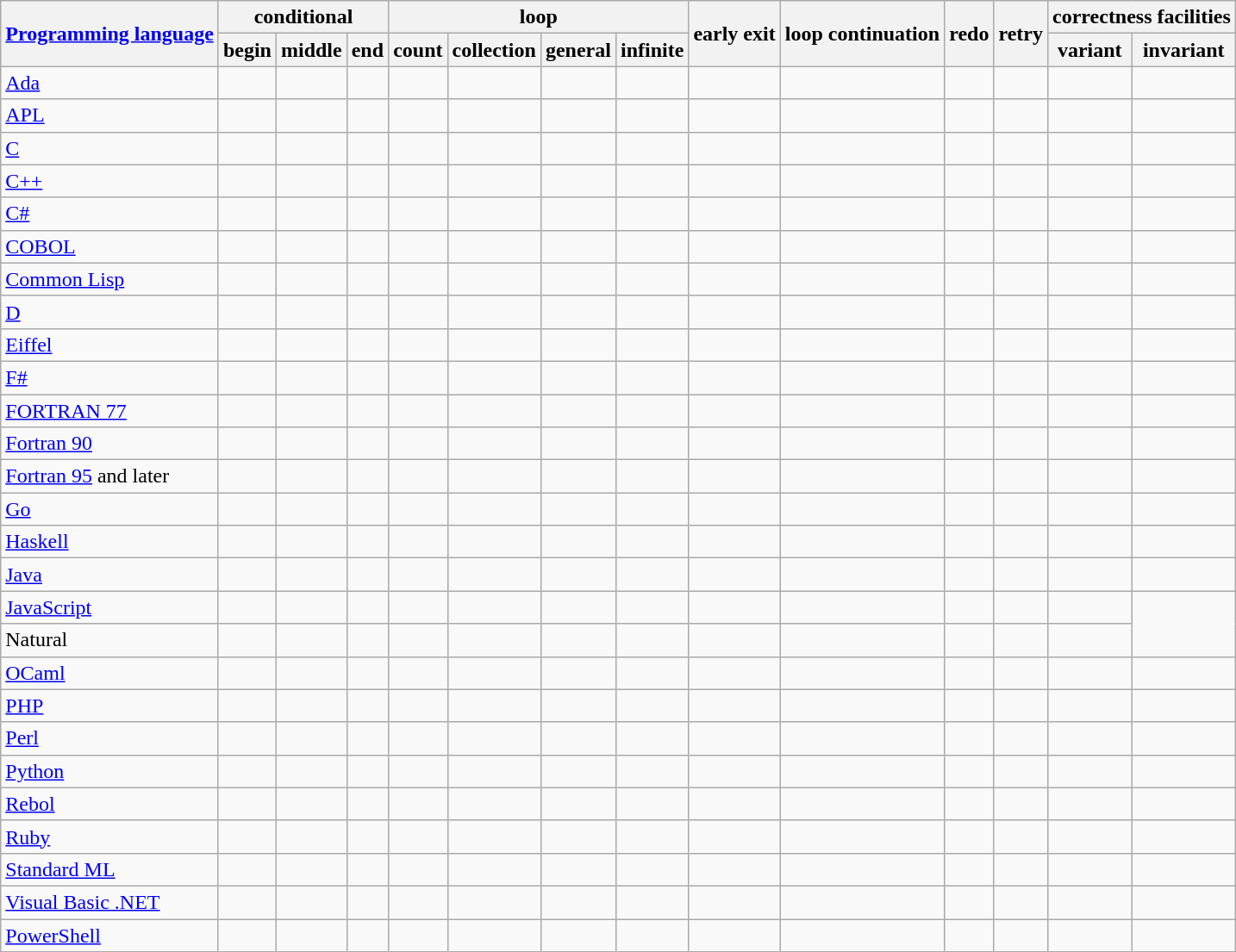<table class="wikitable">
<tr>
<th rowspan=2><a href='#'>Programming language</a></th>
<th colspan=3>conditional</th>
<th colspan=4>loop</th>
<th rowspan=2>early exit</th>
<th rowspan=2>loop continuation</th>
<th rowspan=2>redo</th>
<th rowspan=2>retry</th>
<th colspan=2>correctness facilities</th>
</tr>
<tr>
<th>begin</th>
<th>middle</th>
<th>end</th>
<th>count</th>
<th>collection</th>
<th>general</th>
<th>infinite </th>
<th>variant</th>
<th>invariant</th>
</tr>
<tr>
<td><a href='#'>Ada</a></td>
<td></td>
<td></td>
<td></td>
<td></td>
<td></td>
<td></td>
<td></td>
<td></td>
<td></td>
<td></td>
<td></td>
<td></td>
<td></td>
</tr>
<tr>
<td><a href='#'>APL</a></td>
<td></td>
<td></td>
<td></td>
<td></td>
<td></td>
<td></td>
<td></td>
<td> </td>
<td></td>
<td></td>
<td></td>
<td></td>
<td></td>
</tr>
<tr>
<td><a href='#'>C</a></td>
<td></td>
<td></td>
<td></td>
<td> </td>
<td></td>
<td></td>
<td></td>
<td> </td>
<td> </td>
<td></td>
<td></td>
<td></td>
<td></td>
</tr>
<tr>
<td><a href='#'>C++</a></td>
<td></td>
<td></td>
<td></td>
<td> </td>
<td> </td>
<td></td>
<td></td>
<td> </td>
<td> </td>
<td></td>
<td></td>
<td></td>
<td></td>
</tr>
<tr>
<td><a href='#'>C#</a></td>
<td></td>
<td></td>
<td></td>
<td> </td>
<td></td>
<td></td>
<td></td>
<td> </td>
<td> </td>
<td></td>
<td></td>
<td></td>
<td></td>
</tr>
<tr>
<td><a href='#'>COBOL</a></td>
<td></td>
<td></td>
<td></td>
<td></td>
<td></td>
<td></td>
<td></td>
<td> </td>
<td> </td>
<td></td>
<td></td>
<td></td>
<td></td>
</tr>
<tr>
<td><a href='#'>Common Lisp</a></td>
<td></td>
<td></td>
<td></td>
<td></td>
<td> </td>
<td></td>
<td></td>
<td></td>
<td></td>
<td></td>
<td></td>
<td></td>
<td></td>
</tr>
<tr>
<td><a href='#'>D</a></td>
<td></td>
<td></td>
<td></td>
<td></td>
<td></td>
<td></td>
<td></td>
<td></td>
<td></td>
<td></td>
<td></td>
<td></td>
<td></td>
</tr>
<tr>
<td><a href='#'>Eiffel</a></td>
<td></td>
<td></td>
<td></td>
<td> </td>
<td></td>
<td></td>
<td></td>
<td> </td>
<td></td>
<td></td>
<td> </td>
<td> </td>
<td></td>
</tr>
<tr>
<td><a href='#'>F#</a></td>
<td></td>
<td></td>
<td></td>
<td></td>
<td></td>
<td></td>
<td></td>
<td> </td>
<td></td>
<td></td>
<td></td>
<td></td>
<td></td>
</tr>
<tr>
<td><a href='#'>FORTRAN 77</a></td>
<td></td>
<td></td>
<td></td>
<td></td>
<td></td>
<td></td>
<td></td>
<td></td>
<td></td>
<td></td>
<td></td>
<td></td>
<td></td>
</tr>
<tr>
<td><a href='#'>Fortran 90</a></td>
<td></td>
<td></td>
<td></td>
<td></td>
<td></td>
<td></td>
<td></td>
<td></td>
<td></td>
<td></td>
<td></td>
<td></td>
<td></td>
</tr>
<tr>
<td><a href='#'>Fortran 95</a> and later</td>
<td></td>
<td></td>
<td></td>
<td></td>
<td></td>
<td></td>
<td></td>
<td></td>
<td></td>
<td></td>
<td></td>
<td></td>
<td></td>
</tr>
<tr>
<td><a href='#'>Go</a></td>
<td></td>
<td></td>
<td></td>
<td></td>
<td></td>
<td></td>
<td></td>
<td></td>
<td></td>
<td></td>
<td></td>
<td></td>
<td></td>
</tr>
<tr>
<td><a href='#'>Haskell</a></td>
<td></td>
<td></td>
<td></td>
<td></td>
<td></td>
<td></td>
<td></td>
<td> </td>
<td></td>
<td></td>
<td></td>
<td></td>
<td></td>
</tr>
<tr>
<td><a href='#'>Java</a></td>
<td></td>
<td></td>
<td></td>
<td> </td>
<td></td>
<td></td>
<td></td>
<td></td>
<td></td>
<td></td>
<td></td>
<td> </td>
<td> </td>
</tr>
<tr>
<td><a href='#'>JavaScript</a></td>
<td></td>
<td></td>
<td></td>
<td> </td>
<td></td>
<td></td>
<td></td>
<td></td>
<td></td>
<td></td>
<td></td>
<td></td>
</tr>
<tr>
<td>Natural</td>
<td></td>
<td></td>
<td></td>
<td></td>
<td></td>
<td></td>
<td></td>
<td></td>
<td></td>
<td></td>
<td></td>
<td></td>
</tr>
<tr>
<td><a href='#'>OCaml</a></td>
<td></td>
<td></td>
<td></td>
<td></td>
<td></td>
<td></td>
<td></td>
<td> </td>
<td></td>
<td></td>
<td></td>
<td></td>
<td></td>
</tr>
<tr>
<td><a href='#'>PHP</a></td>
<td></td>
<td></td>
<td></td>
<td>  </td>
<td> </td>
<td></td>
<td></td>
<td></td>
<td></td>
<td></td>
<td></td>
<td></td>
<td></td>
</tr>
<tr>
<td><a href='#'>Perl</a></td>
<td></td>
<td></td>
<td></td>
<td>  </td>
<td></td>
<td></td>
<td></td>
<td></td>
<td></td>
<td></td>
<td></td>
<td></td>
<td></td>
</tr>
<tr>
<td><a href='#'>Python</a></td>
<td></td>
<td></td>
<td></td>
<td> </td>
<td></td>
<td></td>
<td></td>
<td> </td>
<td> </td>
<td></td>
<td></td>
<td></td>
<td></td>
</tr>
<tr>
<td><a href='#'>Rebol</a></td>
<td> </td>
<td></td>
<td></td>
<td></td>
<td></td>
<td> </td>
<td></td>
<td> </td>
<td></td>
<td></td>
<td></td>
<td></td>
<td></td>
</tr>
<tr>
<td><a href='#'>Ruby</a></td>
<td></td>
<td></td>
<td></td>
<td></td>
<td></td>
<td></td>
<td></td>
<td> </td>
<td> </td>
<td></td>
<td></td>
<td></td>
<td></td>
</tr>
<tr>
<td><a href='#'>Standard ML</a></td>
<td></td>
<td></td>
<td></td>
<td></td>
<td></td>
<td></td>
<td></td>
<td> </td>
<td></td>
<td></td>
<td></td>
<td></td>
<td></td>
</tr>
<tr>
<td><a href='#'>Visual Basic .NET</a></td>
<td></td>
<td></td>
<td></td>
<td></td>
<td></td>
<td></td>
<td></td>
<td></td>
<td></td>
<td></td>
<td></td>
<td></td>
<td></td>
</tr>
<tr>
<td><a href='#'>PowerShell</a></td>
<td></td>
<td></td>
<td></td>
<td> </td>
<td></td>
<td></td>
<td></td>
<td></td>
<td></td>
<td></td>
<td></td>
<td></td>
<td></td>
</tr>
</table>
